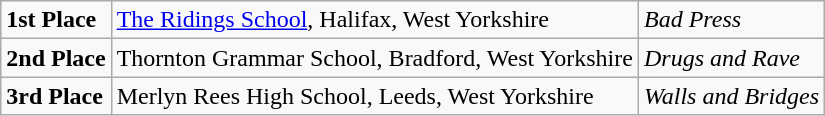<table class="wikitable">
<tr>
<td><strong>1st Place</strong></td>
<td><a href='#'>The Ridings School</a>, Halifax, West Yorkshire</td>
<td><em>Bad Press</em></td>
</tr>
<tr>
<td><strong>2nd Place</strong></td>
<td>Thornton Grammar School, Bradford, West Yorkshire</td>
<td><em>Drugs and Rave</em></td>
</tr>
<tr>
<td><strong>3rd Place</strong></td>
<td>Merlyn Rees High School, Leeds, West Yorkshire</td>
<td><em>Walls and Bridges</em></td>
</tr>
</table>
